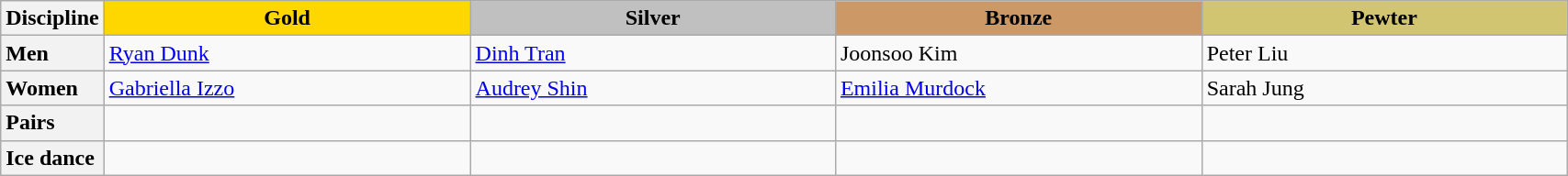<table class="wikitable unsortable" style="text-align:left; width:90%">
<tr>
<th scope="col">Discipline</th>
<td scope="col" style="text-align:center; width:25%; background:gold"><strong>Gold</strong></td>
<td scope="col" style="text-align:center; width:25%; background:silver"><strong>Silver</strong></td>
<td scope="col" style="text-align:center; width:25%; background:#c96"><strong>Bronze</strong></td>
<td scope="col" style="text-align:center; width:25%; background:#d1c571"><strong>Pewter</strong></td>
</tr>
<tr>
<th scope="row" style="text-align:left">Men</th>
<td><a href='#'>Ryan Dunk</a></td>
<td><a href='#'>Dinh Tran</a></td>
<td>Joonsoo Kim</td>
<td>Peter Liu</td>
</tr>
<tr>
<th scope="row" style="text-align:left">Women</th>
<td><a href='#'>Gabriella Izzo</a></td>
<td><a href='#'>Audrey Shin</a></td>
<td><a href='#'>Emilia Murdock</a></td>
<td>Sarah Jung</td>
</tr>
<tr>
<th scope="row" style="text-align:left">Pairs</th>
<td></td>
<td></td>
<td></td>
<td></td>
</tr>
<tr>
<th scope="row" style="text-align:left">Ice dance</th>
<td></td>
<td></td>
<td></td>
<td></td>
</tr>
</table>
